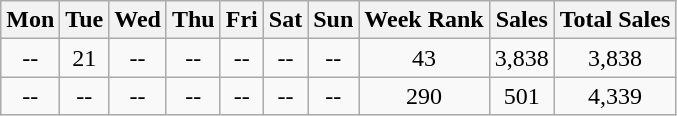<table class="wikitable">
<tr>
<th>Mon</th>
<th>Tue</th>
<th>Wed</th>
<th>Thu</th>
<th>Fri</th>
<th>Sat</th>
<th>Sun</th>
<th>Week Rank</th>
<th>Sales</th>
<th>Total Sales</th>
</tr>
<tr align="center">
<td>--</td>
<td>21</td>
<td>--</td>
<td>--</td>
<td>--</td>
<td>--</td>
<td>--</td>
<td>43</td>
<td>3,838</td>
<td>3,838</td>
</tr>
<tr align="center">
<td>--</td>
<td>--</td>
<td>--</td>
<td>--</td>
<td>--</td>
<td>--</td>
<td>--</td>
<td>290</td>
<td>501</td>
<td>4,339</td>
</tr>
</table>
